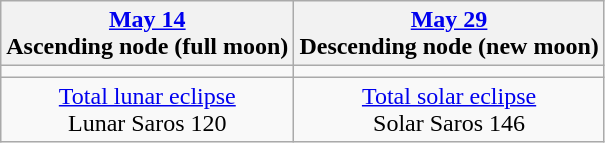<table class="wikitable">
<tr>
<th><a href='#'>May 14</a><br>Ascending node (full moon)</th>
<th><a href='#'>May 29</a><br>Descending node (new moon)</th>
</tr>
<tr>
<td></td>
<td></td>
</tr>
<tr align=center>
<td><a href='#'>Total lunar eclipse</a><br>Lunar Saros 120</td>
<td><a href='#'>Total solar eclipse</a><br>Solar Saros 146</td>
</tr>
</table>
